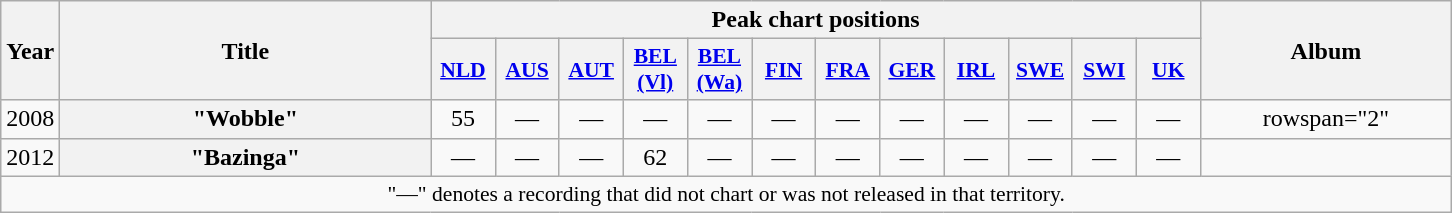<table class="wikitable plainrowheaders" style="text-align:center;">
<tr>
<th scope="col" rowspan="2" style="width:1em;">Year</th>
<th scope="col" rowspan="2" style="width:15em;">Title</th>
<th scope="col" colspan="12">Peak chart positions</th>
<th scope="col" rowspan="2" style="width:10em;">Album</th>
</tr>
<tr>
<th scope="col" style="width:2.5em;font-size:90%;"><a href='#'>NLD</a><br></th>
<th scope="col" style="width:2.5em;font-size:90%;"><a href='#'>AUS</a><br></th>
<th scope="col" style="width:2.5em;font-size:90%;"><a href='#'>AUT</a><br></th>
<th scope="col" style="width:2.5em;font-size:90%;"><a href='#'>BEL (Vl)</a><br></th>
<th scope="col" style="width:2.5em;font-size:90%;"><a href='#'>BEL (Wa)</a><br></th>
<th scope="col" style="width:2.5em;font-size:90%;"><a href='#'>FIN</a><br></th>
<th scope="col" style="width:2.5em;font-size:90%;"><a href='#'>FRA</a><br></th>
<th scope="col" style="width:2.5em;font-size:90%;"><a href='#'>GER</a><br></th>
<th scope="col" style="width:2.5em;font-size:90%;"><a href='#'>IRL</a><br></th>
<th scope="col" style="width:2.5em;font-size:90%;"><a href='#'>SWE</a><br></th>
<th scope="col" style="width:2.5em;font-size:90%;"><a href='#'>SWI</a><br></th>
<th scope="col" style="width:2.5em;font-size:90%;"><a href='#'>UK</a><br></th>
</tr>
<tr>
<td rowspan="1">2008</td>
<th scope="row">"Wobble"</th>
<td>55</td>
<td>—</td>
<td>—</td>
<td>—</td>
<td>—</td>
<td>—</td>
<td>—</td>
<td>—</td>
<td>—</td>
<td>—</td>
<td>—</td>
<td>—</td>
<td>rowspan="2" </td>
</tr>
<tr>
<td rowspan="1">2012</td>
<th scope="row">"Bazinga"</th>
<td>—</td>
<td>—</td>
<td>—</td>
<td>62</td>
<td>—</td>
<td>—</td>
<td>—</td>
<td>—</td>
<td>—</td>
<td>—</td>
<td>—</td>
<td>—</td>
</tr>
<tr>
<td colspan="16" style="font-size:90%">"—" denotes a recording that did not chart or was not released in that territory.</td>
</tr>
</table>
